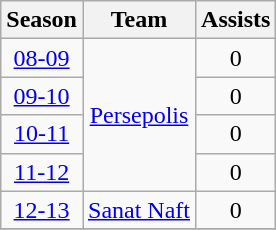<table class="wikitable" style="text-align: center;">
<tr>
<th>Season</th>
<th>Team</th>
<th>Assists</th>
</tr>
<tr>
<td><a href='#'>08-09</a></td>
<td rowspan="4"><a href='#'>Persepolis</a></td>
<td>0</td>
</tr>
<tr>
<td><a href='#'>09-10</a></td>
<td>0</td>
</tr>
<tr>
<td><a href='#'>10-11</a></td>
<td>0</td>
</tr>
<tr>
<td><a href='#'>11-12</a></td>
<td>0</td>
</tr>
<tr>
<td><a href='#'>12-13</a></td>
<td rowspan="1"><a href='#'>Sanat Naft</a></td>
<td>0</td>
</tr>
<tr>
</tr>
</table>
